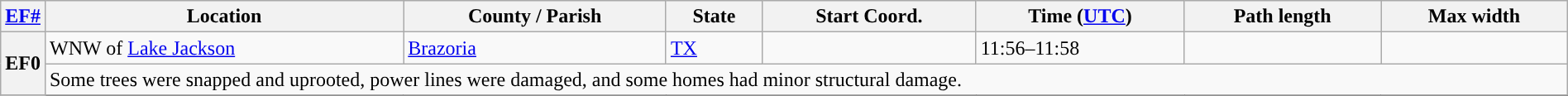<table class="wikitable sortable" style="width:100%;">
<tr>
<th scope="col" width="2%" align="center"><a href='#'>EF#</a></th>
<th scope="col" align="center" class="unsortable">Location</th>
<th scope="col" align="center" class="unsortable">County / Parish</th>
<th scope="col" align="center">State</th>
<th scope="col" align="center">Start Coord.</th>
<th scope="col" align="center">Time (<a href='#'>UTC</a>)</th>
<th scope="col" align="center">Path length</th>
<th scope="col" align="center">Max width</th>
</tr>
<tr>
<th scope="row" rowspan="2" style="background-color:#">EF0</th>
<td>WNW of <a href='#'>Lake Jackson</a></td>
<td><a href='#'>Brazoria</a></td>
<td><a href='#'>TX</a></td>
<td></td>
<td>11:56–11:58</td>
<td></td>
<td></td>
</tr>
<tr class="expand-child">
<td colspan="8" style=" border-bottom: 1px solid black;">Some trees were snapped and uprooted, power lines were damaged, and some homes had minor structural damage.</td>
</tr>
<tr>
</tr>
</table>
